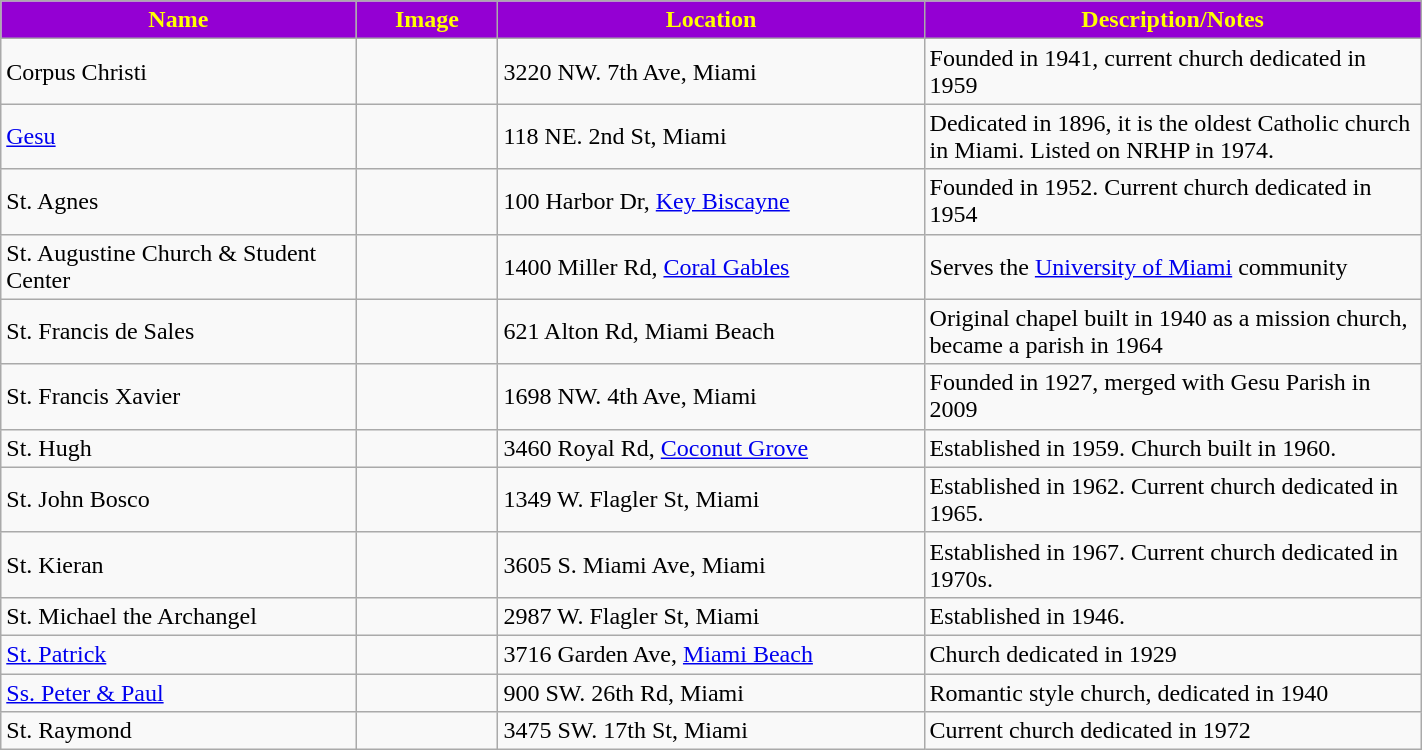<table class="wikitable sortable" style="width:75%">
<tr>
<th style="background:darkviolet; color:yellow;" width="25%"><strong>Name</strong></th>
<th style="background:darkviolet; color:yellow;" width="10%"><strong>Image</strong></th>
<th style="background:darkviolet; color:yellow;" width="30%"><strong>Location</strong></th>
<th style="background:darkviolet; color:yellow;" width="35%"><strong>Description/Notes</strong></th>
</tr>
<tr>
<td>Corpus Christi</td>
<td></td>
<td>3220 NW. 7th Ave, Miami</td>
<td>Founded in 1941, current church dedicated in 1959</td>
</tr>
<tr>
<td><a href='#'>Gesu</a></td>
<td></td>
<td>118 NE. 2nd St, Miami</td>
<td>Dedicated in 1896, it is the oldest Catholic church in Miami. Listed on NRHP in 1974.</td>
</tr>
<tr>
<td>St. Agnes</td>
<td></td>
<td>100 Harbor Dr, <a href='#'>Key Biscayne</a></td>
<td>Founded in 1952. Current church dedicated in 1954</td>
</tr>
<tr>
<td>St. Augustine Church & Student Center</td>
<td></td>
<td>1400 Miller Rd, <a href='#'>Coral Gables</a></td>
<td>Serves the <a href='#'>University of Miami</a> community</td>
</tr>
<tr>
<td>St. Francis de Sales</td>
<td></td>
<td>621 Alton Rd, Miami Beach</td>
<td>Original chapel built in 1940 as a mission church, became a parish in 1964</td>
</tr>
<tr>
<td>St. Francis Xavier</td>
<td></td>
<td>1698 NW. 4th Ave, Miami</td>
<td>Founded in 1927, merged with Gesu Parish in 2009</td>
</tr>
<tr>
<td>St. Hugh</td>
<td></td>
<td>3460 Royal Rd, <a href='#'>Coconut Grove</a></td>
<td>Established in 1959. Church built in 1960.</td>
</tr>
<tr>
<td>St. John Bosco</td>
<td></td>
<td>1349 W. Flagler St, Miami</td>
<td>Established in 1962. Current church dedicated in 1965.</td>
</tr>
<tr>
<td>St. Kieran</td>
<td></td>
<td>3605 S. Miami Ave, Miami</td>
<td>Established in 1967. Current church dedicated in 1970s.</td>
</tr>
<tr>
<td>St. Michael the Archangel</td>
<td></td>
<td>2987 W. Flagler St, Miami</td>
<td>Established in 1946.</td>
</tr>
<tr>
<td><a href='#'>St. Patrick</a></td>
<td></td>
<td>3716 Garden Ave, <a href='#'>Miami Beach</a></td>
<td>Church dedicated in 1929</td>
</tr>
<tr>
<td><a href='#'>Ss. Peter & Paul</a></td>
<td></td>
<td>900 SW. 26th Rd, Miami</td>
<td>Romantic style church, dedicated in 1940</td>
</tr>
<tr>
<td>St. Raymond</td>
<td></td>
<td>3475 SW. 17th St, Miami</td>
<td>Current church dedicated in 1972</td>
</tr>
</table>
